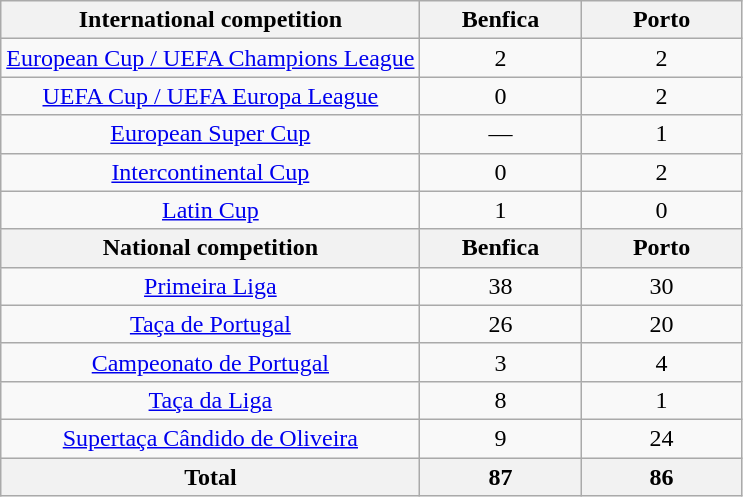<table class="wikitable" style="text-align:center">
<tr>
<th>International competition</th>
<th width="100">Benfica</th>
<th width="100">Porto</th>
</tr>
<tr>
<td><a href='#'>European Cup / UEFA Champions League</a></td>
<td>2</td>
<td>2</td>
</tr>
<tr>
<td><a href='#'>UEFA Cup / UEFA Europa League</a></td>
<td>0</td>
<td>2</td>
</tr>
<tr>
<td><a href='#'>European Super Cup</a></td>
<td>—</td>
<td>1</td>
</tr>
<tr>
<td><a href='#'>Intercontinental Cup</a></td>
<td>0</td>
<td>2</td>
</tr>
<tr>
<td><a href='#'>Latin Cup</a></td>
<td>1</td>
<td>0</td>
</tr>
<tr>
<th>National competition</th>
<th width="100">Benfica</th>
<th width="100">Porto</th>
</tr>
<tr>
<td><a href='#'>Primeira Liga</a></td>
<td>38</td>
<td>30</td>
</tr>
<tr>
<td><a href='#'>Taça de Portugal</a></td>
<td>26</td>
<td>20</td>
</tr>
<tr>
<td><a href='#'>Campeonato de Portugal</a></td>
<td>3</td>
<td>4</td>
</tr>
<tr>
<td><a href='#'>Taça da Liga</a></td>
<td>8</td>
<td>1</td>
</tr>
<tr>
<td><a href='#'>Supertaça Cândido de Oliveira</a></td>
<td>9</td>
<td>24</td>
</tr>
<tr>
<th><strong>Total</strong></th>
<th><strong>87</strong></th>
<th><strong>86</strong></th>
</tr>
</table>
